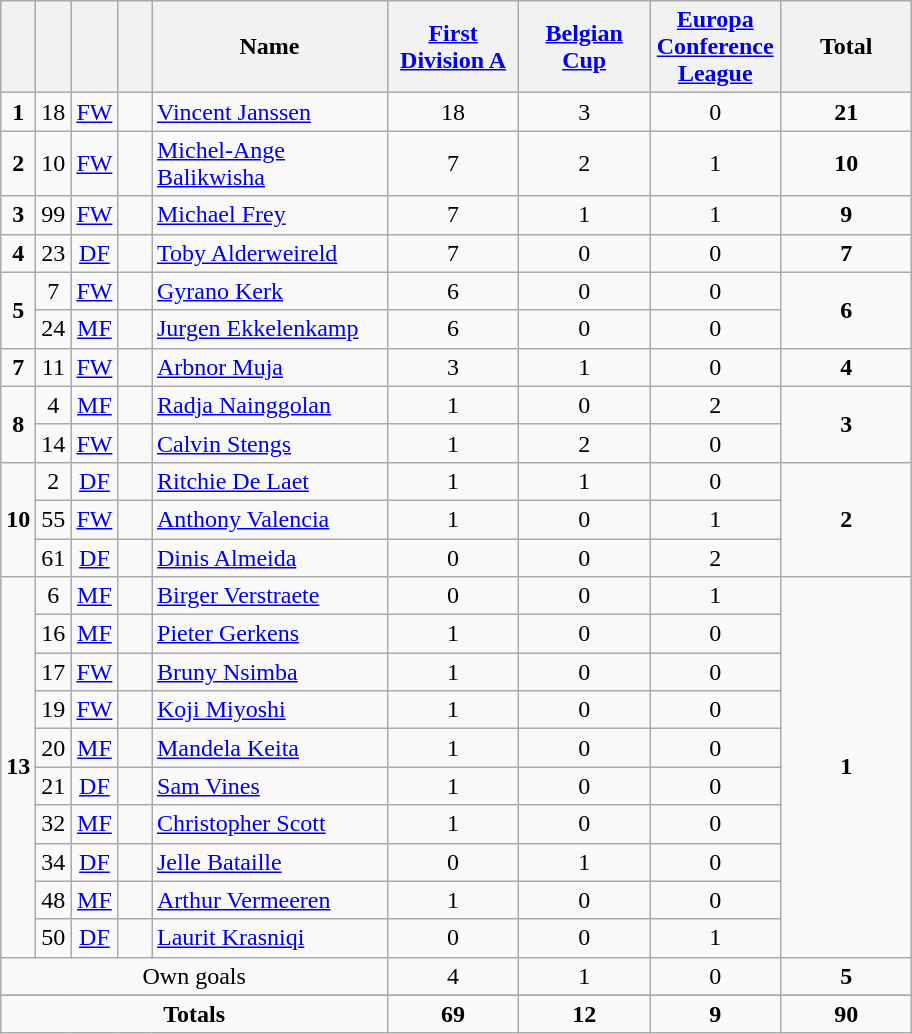<table class="wikitable" style="text-align:center">
<tr>
<th width=15></th>
<th width=15></th>
<th width=15></th>
<th width=15></th>
<th width=150>Name</th>
<th width=80><a href='#'>First Division A</a></th>
<th width=80><a href='#'>Belgian Cup</a></th>
<th width=80><a href='#'>Europa Conference League</a></th>
<th width=80>Total</th>
</tr>
<tr>
<td><strong>1</strong></td>
<td>18</td>
<td><a href='#'>FW</a></td>
<td></td>
<td align=left><a href='#'>Vincent Janssen</a></td>
<td>18</td>
<td>3</td>
<td>0</td>
<td><strong>21</strong></td>
</tr>
<tr>
<td><strong>2</strong></td>
<td>10</td>
<td><a href='#'>FW</a></td>
<td></td>
<td align=left><a href='#'>Michel-Ange Balikwisha</a></td>
<td>7</td>
<td>2</td>
<td>1</td>
<td><strong>10</strong></td>
</tr>
<tr>
<td><strong>3</strong></td>
<td>99</td>
<td><a href='#'>FW</a></td>
<td></td>
<td align=left><a href='#'>Michael Frey</a></td>
<td>7</td>
<td>1</td>
<td>1</td>
<td><strong>9</strong></td>
</tr>
<tr>
<td><strong>4</strong></td>
<td>23</td>
<td><a href='#'>DF</a></td>
<td></td>
<td align=left><a href='#'>Toby Alderweireld</a></td>
<td>7</td>
<td>0</td>
<td>0</td>
<td><strong>7</strong></td>
</tr>
<tr>
<td rowspan=2><strong>5</strong></td>
<td>7</td>
<td><a href='#'>FW</a></td>
<td></td>
<td align=left><a href='#'>Gyrano Kerk</a></td>
<td>6</td>
<td>0</td>
<td>0</td>
<td rowspan=2><strong>6</strong></td>
</tr>
<tr>
<td>24</td>
<td><a href='#'>MF</a></td>
<td></td>
<td align=left><a href='#'>Jurgen Ekkelenkamp</a></td>
<td>6</td>
<td>0</td>
<td>0</td>
</tr>
<tr>
<td><strong>7</strong></td>
<td>11</td>
<td><a href='#'>FW</a></td>
<td></td>
<td align=left><a href='#'>Arbnor Muja</a></td>
<td>3</td>
<td>1</td>
<td>0</td>
<td><strong>4</strong></td>
</tr>
<tr>
<td rowspan=2><strong>8</strong></td>
<td>4</td>
<td><a href='#'>MF</a></td>
<td></td>
<td align=left><a href='#'>Radja Nainggolan</a></td>
<td>1</td>
<td>0</td>
<td>2</td>
<td rowspan=2><strong>3</strong></td>
</tr>
<tr>
<td>14</td>
<td><a href='#'>FW</a></td>
<td></td>
<td align=left><a href='#'>Calvin Stengs</a></td>
<td>1</td>
<td>2</td>
<td>0</td>
</tr>
<tr>
<td rowspan=3><strong>10</strong></td>
<td>2</td>
<td><a href='#'>DF</a></td>
<td></td>
<td align=left><a href='#'>Ritchie De Laet</a></td>
<td>1</td>
<td>1</td>
<td>0</td>
<td rowspan=3><strong>2</strong></td>
</tr>
<tr>
<td>55</td>
<td><a href='#'>FW</a></td>
<td></td>
<td align=left><a href='#'>Anthony Valencia</a></td>
<td>1</td>
<td>0</td>
<td>1</td>
</tr>
<tr>
<td>61</td>
<td><a href='#'>DF</a></td>
<td></td>
<td align=left><a href='#'>Dinis Almeida</a></td>
<td>0</td>
<td>0</td>
<td>2</td>
</tr>
<tr>
<td rowspan=10><strong>13</strong></td>
<td>6</td>
<td><a href='#'>MF</a></td>
<td></td>
<td align=left><a href='#'>Birger Verstraete</a></td>
<td>0</td>
<td>0</td>
<td>1</td>
<td rowspan=10><strong>1</strong></td>
</tr>
<tr>
<td>16</td>
<td><a href='#'>MF</a></td>
<td></td>
<td align=left><a href='#'>Pieter Gerkens</a></td>
<td>1</td>
<td>0</td>
<td>0</td>
</tr>
<tr>
<td>17</td>
<td><a href='#'>FW</a></td>
<td></td>
<td align=left><a href='#'>Bruny Nsimba</a></td>
<td>1</td>
<td>0</td>
<td>0</td>
</tr>
<tr>
<td>19</td>
<td><a href='#'>FW</a></td>
<td></td>
<td align=left><a href='#'>Koji Miyoshi</a></td>
<td>1</td>
<td>0</td>
<td>0</td>
</tr>
<tr>
<td>20</td>
<td><a href='#'>MF</a></td>
<td></td>
<td align=left><a href='#'>Mandela Keita</a></td>
<td>1</td>
<td>0</td>
<td>0</td>
</tr>
<tr>
<td>21</td>
<td><a href='#'>DF</a></td>
<td></td>
<td align=left><a href='#'>Sam Vines</a></td>
<td>1</td>
<td>0</td>
<td>0</td>
</tr>
<tr>
<td>32</td>
<td><a href='#'>MF</a></td>
<td></td>
<td align=left><a href='#'>Christopher Scott</a></td>
<td>1</td>
<td>0</td>
<td>0</td>
</tr>
<tr>
<td>34</td>
<td><a href='#'>DF</a></td>
<td></td>
<td align=left><a href='#'>Jelle Bataille</a></td>
<td>0</td>
<td>1</td>
<td>0</td>
</tr>
<tr>
<td>48</td>
<td><a href='#'>MF</a></td>
<td></td>
<td align=left><a href='#'>Arthur Vermeeren</a></td>
<td>1</td>
<td>0</td>
<td>0</td>
</tr>
<tr>
<td>50</td>
<td><a href='#'>DF</a></td>
<td></td>
<td align=left><a href='#'>Laurit Krasniqi</a></td>
<td>0</td>
<td>0</td>
<td>1</td>
</tr>
<tr>
<td colspan="5">Own goals</td>
<td>4</td>
<td>1</td>
<td>0</td>
<td><strong>5</strong></td>
</tr>
<tr class="sortbottom">
</tr>
<tr class="sortbottom">
<td colspan=5><strong>Totals</strong></td>
<td><strong>69</strong></td>
<td><strong>12</strong></td>
<td><strong>9</strong></td>
<td><strong>90</strong></td>
</tr>
</table>
